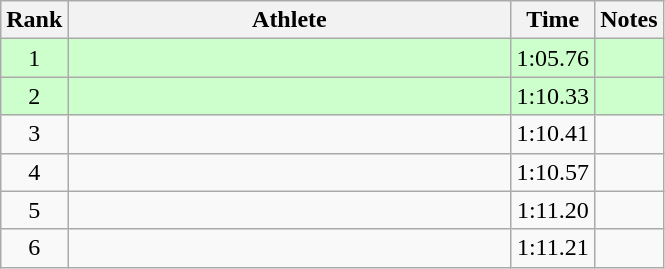<table class="wikitable" style="text-align:center">
<tr>
<th>Rank</th>
<th Style="width:18em">Athlete</th>
<th>Time</th>
<th>Notes</th>
</tr>
<tr style="background:#cfc">
<td>1</td>
<td style="text-align:left"></td>
<td>1:05.76</td>
<td></td>
</tr>
<tr style="background:#cfc">
<td>2</td>
<td style="text-align:left"></td>
<td>1:10.33</td>
<td></td>
</tr>
<tr>
<td>3</td>
<td style="text-align:left"></td>
<td>1:10.41</td>
<td></td>
</tr>
<tr>
<td>4</td>
<td style="text-align:left"></td>
<td>1:10.57</td>
<td></td>
</tr>
<tr>
<td>5</td>
<td style="text-align:left"></td>
<td>1:11.20</td>
<td></td>
</tr>
<tr>
<td>6</td>
<td style="text-align:left"></td>
<td>1:11.21</td>
<td></td>
</tr>
</table>
